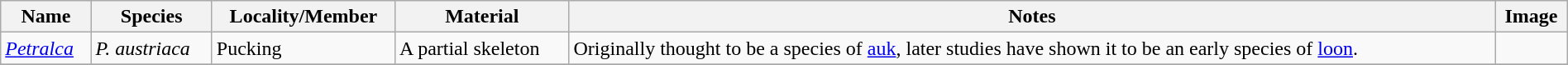<table class="wikitable" align="center" width="100%">
<tr>
<th>Name</th>
<th>Species</th>
<th>Locality/Member</th>
<th>Material</th>
<th>Notes</th>
<th>Image</th>
</tr>
<tr>
<td><em><a href='#'>Petralca</a></em></td>
<td><em>P. austriaca</em></td>
<td>Pucking</td>
<td>A partial skeleton</td>
<td>Originally thought to be a species of <a href='#'>auk</a>, later studies have shown it to be an early species of <a href='#'>loon</a>.</td>
<td></td>
</tr>
<tr>
</tr>
</table>
